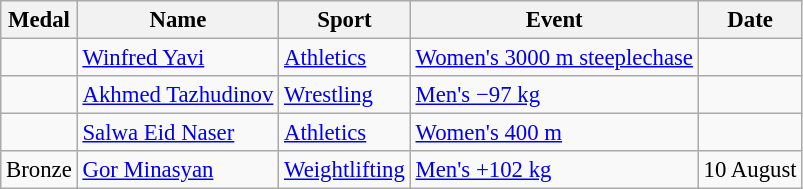<table class="wikitable sortable" style="font-size: 95%;">
<tr>
<th>Medal</th>
<th>Name</th>
<th>Sport</th>
<th>Event</th>
<th>Date</th>
</tr>
<tr>
<td></td>
<td><a href='#'>Winfred Yavi</a></td>
<td><a href='#'>Athletics</a></td>
<td><a href='#'>Women's 3000 m steeplechase</a></td>
<td></td>
</tr>
<tr>
<td></td>
<td><a href='#'>Akhmed Tazhudinov</a></td>
<td><a href='#'>Wrestling</a></td>
<td><a href='#'>Men's −97 kg</a></td>
<td></td>
</tr>
<tr>
<td></td>
<td><a href='#'>Salwa Eid Naser</a></td>
<td><a href='#'>Athletics</a></td>
<td><a href='#'>Women's 400 m</a></td>
<td></td>
</tr>
<tr>
<td> Bronze</td>
<td><a href='#'>Gor Minasyan</a></td>
<td><a href='#'>Weightlifting</a></td>
<td><a href='#'>Men's +102 kg</a></td>
<td>10 August</td>
</tr>
</table>
